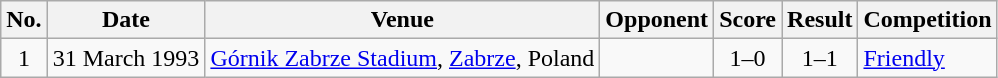<table class="wikitable sortable">
<tr>
<th scope="col">No.</th>
<th scope="col">Date</th>
<th scope="col">Venue</th>
<th scope="col">Opponent</th>
<th scope="col">Score</th>
<th scope="col">Result</th>
<th scope="col">Competition</th>
</tr>
<tr>
<td align="center">1</td>
<td>31 March 1993</td>
<td><a href='#'>Górnik Zabrze Stadium</a>, <a href='#'>Zabrze</a>, Poland</td>
<td></td>
<td align="center">1–0</td>
<td align="center">1–1</td>
<td><a href='#'>Friendly</a></td>
</tr>
</table>
